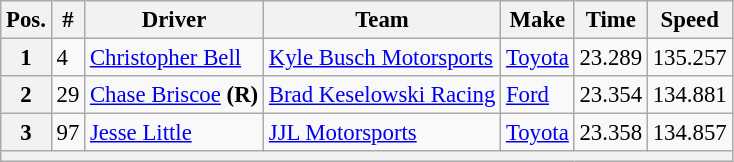<table class="wikitable" style="font-size:95%">
<tr>
<th>Pos.</th>
<th>#</th>
<th>Driver</th>
<th>Team</th>
<th>Make</th>
<th>Time</th>
<th>Speed</th>
</tr>
<tr>
<th>1</th>
<td>4</td>
<td><a href='#'>Christopher Bell</a></td>
<td><a href='#'>Kyle Busch Motorsports</a></td>
<td><a href='#'>Toyota</a></td>
<td>23.289</td>
<td>135.257</td>
</tr>
<tr>
<th>2</th>
<td>29</td>
<td><a href='#'>Chase Briscoe</a> <strong>(R)</strong></td>
<td><a href='#'>Brad Keselowski Racing</a></td>
<td><a href='#'>Ford</a></td>
<td>23.354</td>
<td>134.881</td>
</tr>
<tr>
<th>3</th>
<td>97</td>
<td><a href='#'>Jesse Little</a></td>
<td><a href='#'>JJL Motorsports</a></td>
<td><a href='#'>Toyota</a></td>
<td>23.358</td>
<td>134.857</td>
</tr>
<tr>
<th colspan="7"></th>
</tr>
</table>
